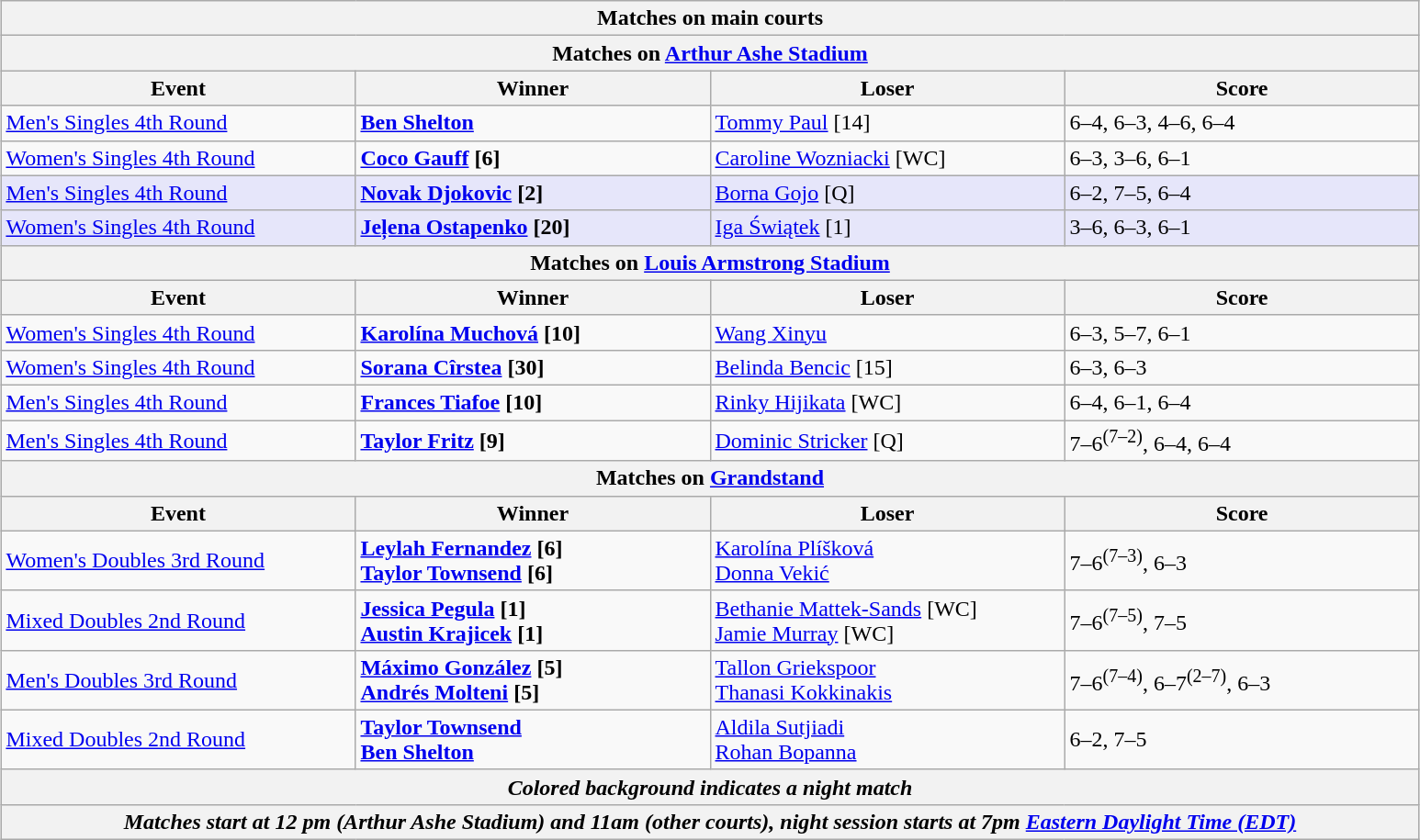<table class="wikitable" style="margin:auto;">
<tr>
<th colspan="4" style="white-space:nowrap;">Matches on main courts</th>
</tr>
<tr>
<th colspan="4"><strong>Matches on <a href='#'>Arthur Ashe Stadium</a></strong></th>
</tr>
<tr>
<th width="250">Event</th>
<th width="250">Winner</th>
<th width="250">Loser</th>
<th width="250">Score</th>
</tr>
<tr>
<td><a href='#'>Men's Singles 4th Round</a></td>
<td><strong> <a href='#'>Ben Shelton</a></strong></td>
<td> <a href='#'>Tommy Paul</a> [14]</td>
<td>6–4, 6–3, 4–6, 6–4</td>
</tr>
<tr>
<td><a href='#'>Women's Singles 4th Round</a></td>
<td><strong> <a href='#'>Coco Gauff</a> [6]</strong></td>
<td> <a href='#'>Caroline Wozniacki</a> [WC]</td>
<td>6–3, 3–6, 6–1</td>
</tr>
<tr bgcolor="lavender">
<td><a href='#'>Men's Singles 4th Round</a></td>
<td><strong> <a href='#'>Novak Djokovic</a> [2]</strong></td>
<td> <a href='#'>Borna Gojo</a> [Q]</td>
<td>6–2, 7–5, 6–4</td>
</tr>
<tr bgcolor="lavender">
<td><a href='#'>Women's Singles 4th Round</a></td>
<td><strong> <a href='#'>Jeļena Ostapenko</a> [20]</strong></td>
<td> <a href='#'>Iga Świątek</a> [1]</td>
<td>3–6, 6–3, 6–1</td>
</tr>
<tr>
<th colspan="4"><strong>Matches on <a href='#'>Louis Armstrong Stadium</a></strong></th>
</tr>
<tr>
<th width="250">Event</th>
<th width="250">Winner</th>
<th width="250">Loser</th>
<th width="250">Score</th>
</tr>
<tr>
<td><a href='#'>Women's Singles 4th Round</a></td>
<td><strong> <a href='#'>Karolína Muchová</a> [10]</strong></td>
<td> <a href='#'>Wang Xinyu</a></td>
<td>6–3, 5–7, 6–1</td>
</tr>
<tr>
<td><a href='#'>Women's Singles 4th Round</a></td>
<td><strong> <a href='#'>Sorana Cîrstea</a> [30]</strong></td>
<td> <a href='#'>Belinda Bencic</a> [15]</td>
<td>6–3, 6–3</td>
</tr>
<tr>
<td><a href='#'>Men's Singles 4th Round</a></td>
<td><strong> <a href='#'>Frances Tiafoe</a> [10]</strong></td>
<td> <a href='#'>Rinky Hijikata</a> [WC]</td>
<td>6–4, 6–1, 6–4</td>
</tr>
<tr>
<td><a href='#'>Men's Singles 4th Round</a></td>
<td><strong> <a href='#'>Taylor Fritz</a> [9]</strong></td>
<td> <a href='#'>Dominic Stricker</a> [Q]</td>
<td>7–6<sup>(7–2)</sup>, 6–4, 6–4</td>
</tr>
<tr>
<th colspan="4"><strong>Matches on <a href='#'>Grandstand</a></strong></th>
</tr>
<tr>
<th width="250">Event</th>
<th width="250">Winner</th>
<th width="250">Loser</th>
<th width="250">Score</th>
</tr>
<tr>
<td><a href='#'>Women's Doubles 3rd Round</a></td>
<td><strong> <a href='#'>Leylah Fernandez</a> [6] <br>  <a href='#'>Taylor Townsend</a> [6]</strong></td>
<td> <a href='#'>Karolína Plíšková</a> <br>  <a href='#'>Donna Vekić</a></td>
<td>7–6<sup>(7–3)</sup>, 6–3</td>
</tr>
<tr>
<td><a href='#'>Mixed Doubles 2nd Round</a></td>
<td><strong> <a href='#'>Jessica Pegula</a> [1]<br>  <a href='#'>Austin Krajicek</a> [1]</strong></td>
<td> <a href='#'>Bethanie Mattek-Sands</a> [WC]<br>  <a href='#'>Jamie Murray</a> [WC]</td>
<td>7–6<sup>(7–5)</sup>, 7–5</td>
</tr>
<tr>
<td><a href='#'>Men's Doubles 3rd Round</a></td>
<td><strong> <a href='#'>Máximo González</a> [5]<br>  <a href='#'>Andrés Molteni</a> [5]</strong></td>
<td> <a href='#'>Tallon Griekspoor</a> <br>  <a href='#'>Thanasi Kokkinakis</a></td>
<td>7–6<sup>(7–4)</sup>, 6–7<sup>(2–7)</sup>, 6–3</td>
</tr>
<tr>
<td><a href='#'>Mixed Doubles 2nd Round</a></td>
<td><strong> <a href='#'>Taylor Townsend</a> <br>  <a href='#'>Ben Shelton</a></strong></td>
<td> <a href='#'>Aldila Sutjiadi</a> <br>  <a href='#'>Rohan Bopanna</a></td>
<td>6–2, 7–5</td>
</tr>
<tr>
<th colspan="4"><em>Colored background indicates a night match</em></th>
</tr>
<tr>
<th colspan="4"><em>Matches start at 12 pm (Arthur Ashe Stadium) and 11am (other courts), night session starts at 7pm <a href='#'>Eastern Daylight Time (EDT)</a></em></th>
</tr>
</table>
